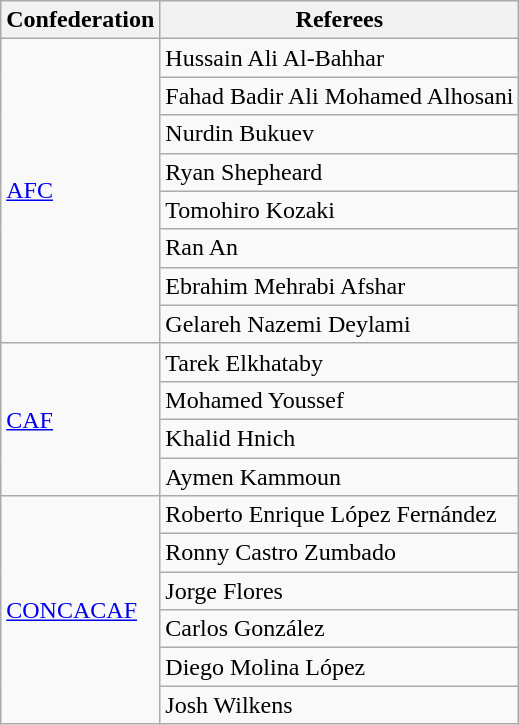<table class="wikitable">
<tr>
<th>Confederation</th>
<th>Referees</th>
</tr>
<tr>
<td rowspan="8"><a href='#'>AFC</a></td>
<td> Hussain Ali Al-Bahhar</td>
</tr>
<tr>
<td> Fahad Badir Ali Mohamed Alhosani</td>
</tr>
<tr>
<td> Nurdin Bukuev</td>
</tr>
<tr>
<td> Ryan Shepheard</td>
</tr>
<tr>
<td> Tomohiro Kozaki</td>
</tr>
<tr>
<td> Ran An</td>
</tr>
<tr>
<td>  Ebrahim Mehrabi Afshar</td>
</tr>
<tr>
<td> Gelareh Nazemi Deylami</td>
</tr>
<tr>
<td rowspan="4"><a href='#'>CAF</a></td>
<td> Tarek Elkhataby</td>
</tr>
<tr>
<td> Mohamed Youssef</td>
</tr>
<tr>
<td> Khalid Hnich</td>
</tr>
<tr>
<td> Aymen Kammoun</td>
</tr>
<tr>
<td rowspan="6"><a href='#'>CONCACAF</a></td>
<td> Roberto Enrique López Fernández</td>
</tr>
<tr>
<td> Ronny Castro Zumbado</td>
</tr>
<tr>
<td> Jorge Flores</td>
</tr>
<tr>
<td> Carlos González</td>
</tr>
<tr>
<td> Diego Molina López</td>
</tr>
<tr>
<td> Josh Wilkens</td>
</tr>
</table>
